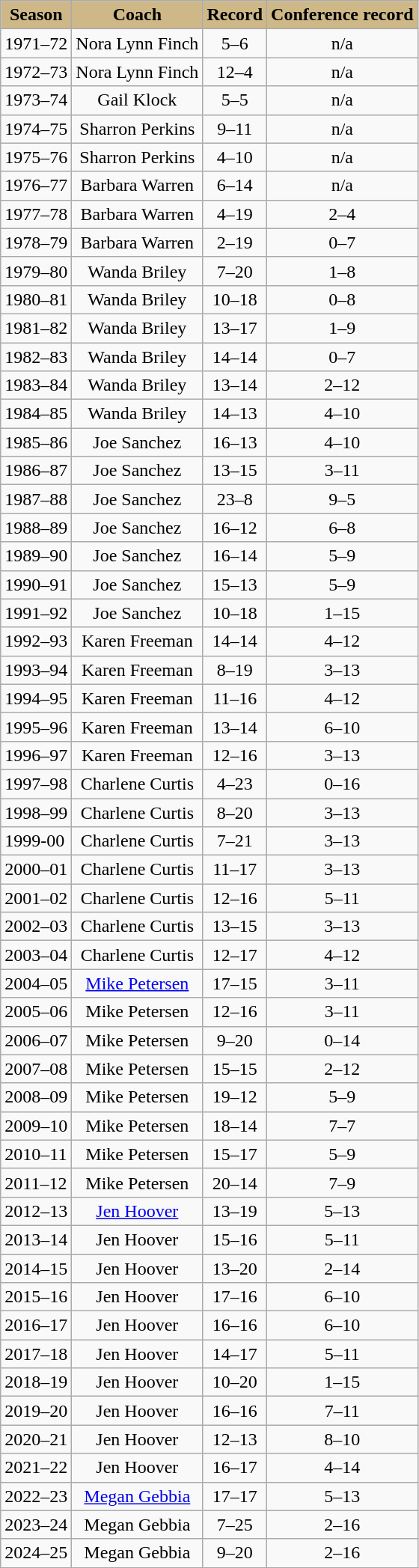<table class="wikitable" style="text-align:center">
<tr style="background:#CEB888; color:black">
<td><strong>Season</strong></td>
<td><strong>Coach</strong></td>
<td><strong>Record</strong></td>
<td><strong>Conference record</strong></td>
</tr>
<tr>
<td style="text-align:left">1971–72</td>
<td>Nora Lynn Finch</td>
<td>5–6</td>
<td>n/a</td>
</tr>
<tr>
<td style="text-align:left">1972–73</td>
<td>Nora Lynn Finch</td>
<td>12–4</td>
<td>n/a</td>
</tr>
<tr>
<td style="text-align:left">1973–74</td>
<td>Gail Klock</td>
<td>5–5</td>
<td>n/a</td>
</tr>
<tr>
<td style="text-align:left">1974–75</td>
<td>Sharron Perkins</td>
<td>9–11</td>
<td>n/a</td>
</tr>
<tr>
<td style="text-align:left">1975–76</td>
<td>Sharron Perkins</td>
<td>4–10</td>
<td>n/a</td>
</tr>
<tr>
<td style="text-align:left">1976–77</td>
<td>Barbara Warren</td>
<td>6–14</td>
<td>n/a</td>
</tr>
<tr>
<td style="text-align:left">1977–78</td>
<td>Barbara Warren</td>
<td>4–19</td>
<td>2–4</td>
</tr>
<tr>
<td style="text-align:left">1978–79</td>
<td>Barbara Warren</td>
<td>2–19</td>
<td>0–7</td>
</tr>
<tr>
<td style="text-align:left">1979–80</td>
<td>Wanda Briley</td>
<td>7–20</td>
<td>1–8</td>
</tr>
<tr>
<td style="text-align:left">1980–81</td>
<td>Wanda Briley</td>
<td>10–18</td>
<td>0–8</td>
</tr>
<tr>
<td style="text-align:left">1981–82</td>
<td>Wanda Briley</td>
<td>13–17</td>
<td>1–9</td>
</tr>
<tr>
<td style="text-align:left">1982–83</td>
<td>Wanda Briley</td>
<td>14–14</td>
<td>0–7</td>
</tr>
<tr>
<td style="text-align:left">1983–84</td>
<td>Wanda Briley</td>
<td>13–14</td>
<td>2–12</td>
</tr>
<tr>
<td style="text-align:left">1984–85</td>
<td>Wanda Briley</td>
<td>14–13</td>
<td>4–10</td>
</tr>
<tr>
<td style="text-align:left">1985–86</td>
<td>Joe Sanchez</td>
<td>16–13</td>
<td>4–10</td>
</tr>
<tr>
<td style="text-align:left">1986–87</td>
<td>Joe Sanchez</td>
<td>13–15</td>
<td>3–11</td>
</tr>
<tr>
<td style="text-align:left">1987–88</td>
<td>Joe Sanchez</td>
<td>23–8</td>
<td>9–5</td>
</tr>
<tr>
<td style="text-align:left">1988–89</td>
<td>Joe Sanchez</td>
<td>16–12</td>
<td>6–8</td>
</tr>
<tr>
<td style="text-align:left">1989–90</td>
<td>Joe Sanchez</td>
<td>16–14</td>
<td>5–9</td>
</tr>
<tr>
<td style="text-align:left">1990–91</td>
<td>Joe Sanchez</td>
<td>15–13</td>
<td>5–9</td>
</tr>
<tr>
<td style="text-align:left">1991–92</td>
<td>Joe Sanchez</td>
<td>10–18</td>
<td>1–15</td>
</tr>
<tr>
<td style="text-align:left">1992–93</td>
<td>Karen Freeman</td>
<td>14–14</td>
<td>4–12</td>
</tr>
<tr>
<td style="text-align:left">1993–94</td>
<td>Karen Freeman</td>
<td>8–19</td>
<td>3–13</td>
</tr>
<tr>
<td style="text-align:left">1994–95</td>
<td>Karen Freeman</td>
<td>11–16</td>
<td>4–12</td>
</tr>
<tr>
<td style="text-align:left">1995–96</td>
<td>Karen Freeman</td>
<td>13–14</td>
<td>6–10</td>
</tr>
<tr>
<td style="text-align:left">1996–97</td>
<td>Karen Freeman</td>
<td>12–16</td>
<td>3–13</td>
</tr>
<tr>
<td style="text-align:left">1997–98</td>
<td>Charlene Curtis</td>
<td>4–23</td>
<td>0–16</td>
</tr>
<tr>
<td style="text-align:left">1998–99</td>
<td>Charlene Curtis</td>
<td>8–20</td>
<td>3–13</td>
</tr>
<tr>
<td style="text-align:left">1999-00</td>
<td>Charlene Curtis</td>
<td>7–21</td>
<td>3–13</td>
</tr>
<tr>
<td style="text-align:left">2000–01</td>
<td>Charlene Curtis</td>
<td>11–17</td>
<td>3–13</td>
</tr>
<tr>
<td style="text-align:left">2001–02</td>
<td>Charlene Curtis</td>
<td>12–16</td>
<td>5–11</td>
</tr>
<tr>
<td style="text-align:left">2002–03</td>
<td>Charlene Curtis</td>
<td>13–15</td>
<td>3–13</td>
</tr>
<tr>
<td style="text-align:left">2003–04</td>
<td>Charlene Curtis</td>
<td>12–17</td>
<td>4–12</td>
</tr>
<tr>
<td style="text-align:left">2004–05</td>
<td><a href='#'>Mike Petersen</a></td>
<td>17–15</td>
<td>3–11</td>
</tr>
<tr>
<td style="text-align:left">2005–06</td>
<td>Mike Petersen</td>
<td>12–16</td>
<td>3–11</td>
</tr>
<tr>
<td style="text-align:left">2006–07</td>
<td>Mike Petersen</td>
<td>9–20</td>
<td>0–14</td>
</tr>
<tr>
<td style="text-align:left">2007–08</td>
<td>Mike Petersen</td>
<td>15–15</td>
<td>2–12</td>
</tr>
<tr>
<td style="text-align:left">2008–09</td>
<td>Mike Petersen</td>
<td>19–12</td>
<td>5–9</td>
</tr>
<tr>
<td style="text-align:left">2009–10</td>
<td>Mike Petersen</td>
<td>18–14</td>
<td>7–7</td>
</tr>
<tr>
<td style="text-align:left">2010–11</td>
<td>Mike Petersen</td>
<td>15–17</td>
<td>5–9</td>
</tr>
<tr>
<td style="text-align:left">2011–12</td>
<td>Mike Petersen</td>
<td>20–14</td>
<td>7–9</td>
</tr>
<tr>
<td style="text-align:left">2012–13</td>
<td><a href='#'>Jen Hoover</a></td>
<td>13–19</td>
<td>5–13</td>
</tr>
<tr>
<td style="text-align:left">2013–14</td>
<td>Jen Hoover</td>
<td>15–16</td>
<td>5–11</td>
</tr>
<tr>
<td style="text-align:left">2014–15</td>
<td>Jen Hoover</td>
<td>13–20</td>
<td>2–14</td>
</tr>
<tr>
<td style="text-align:left">2015–16</td>
<td>Jen Hoover</td>
<td>17–16</td>
<td>6–10</td>
</tr>
<tr>
<td style="text-align:left">2016–17</td>
<td>Jen Hoover</td>
<td>16–16</td>
<td>6–10</td>
</tr>
<tr>
<td style="text-align:left">2017–18</td>
<td>Jen Hoover</td>
<td>14–17</td>
<td>5–11</td>
</tr>
<tr>
<td style="text-align:left">2018–19</td>
<td>Jen Hoover</td>
<td>10–20</td>
<td>1–15</td>
</tr>
<tr>
<td style="text-align:left">2019–20</td>
<td>Jen Hoover</td>
<td>16–16</td>
<td>7–11</td>
</tr>
<tr>
<td style="text-align:left">2020–21</td>
<td>Jen Hoover</td>
<td>12–13</td>
<td>8–10</td>
</tr>
<tr>
<td style="text-align:left">2021–22</td>
<td>Jen Hoover</td>
<td>16–17</td>
<td>4–14</td>
</tr>
<tr>
<td style="text-align:left">2022–23</td>
<td><a href='#'>Megan Gebbia</a></td>
<td>17–17</td>
<td>5–13</td>
</tr>
<tr>
<td style="text-align:left">2023–24</td>
<td>Megan Gebbia</td>
<td>7–25</td>
<td>2–16</td>
</tr>
<tr>
<td style="text-align:left">2024–25</td>
<td>Megan Gebbia</td>
<td>9–20</td>
<td>2–16</td>
</tr>
</table>
